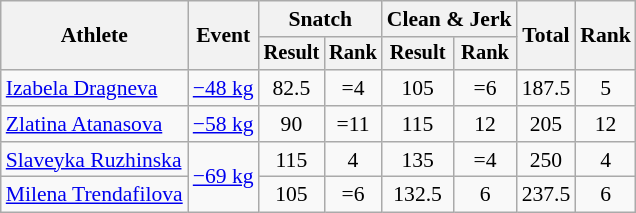<table class="wikitable" style="font-size:90%">
<tr>
<th rowspan="2">Athlete</th>
<th rowspan="2">Event</th>
<th colspan="2">Snatch</th>
<th colspan="2">Clean & Jerk</th>
<th rowspan="2">Total</th>
<th rowspan="2">Rank</th>
</tr>
<tr style="font-size:95%">
<th>Result</th>
<th>Rank</th>
<th>Result</th>
<th>Rank</th>
</tr>
<tr align=center>
<td align=left><a href='#'>Izabela Dragneva</a></td>
<td align=left><a href='#'>−48 kg</a></td>
<td>82.5</td>
<td>=4</td>
<td>105</td>
<td>=6</td>
<td>187.5</td>
<td>5</td>
</tr>
<tr align=center>
<td align=left><a href='#'>Zlatina Atanasova</a></td>
<td align=left><a href='#'>−58 kg</a></td>
<td>90</td>
<td>=11</td>
<td>115</td>
<td>12</td>
<td>205</td>
<td>12</td>
</tr>
<tr align=center>
<td align=left><a href='#'>Slaveyka Ruzhinska</a></td>
<td align=left rowspan=2><a href='#'>−69 kg</a></td>
<td>115</td>
<td>4</td>
<td>135</td>
<td>=4</td>
<td>250</td>
<td>4</td>
</tr>
<tr align=center>
<td align=left><a href='#'>Milena Trendafilova</a></td>
<td>105</td>
<td>=6</td>
<td>132.5</td>
<td>6</td>
<td>237.5</td>
<td>6</td>
</tr>
</table>
